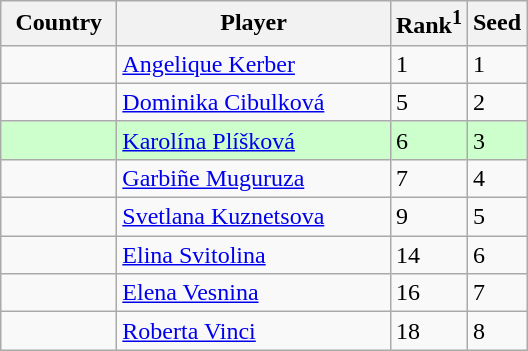<table class="sortable wikitable">
<tr>
<th width=70>Country</th>
<th width=175>Player</th>
<th>Rank<sup>1</sup></th>
<th>Seed</th>
</tr>
<tr>
<td></td>
<td><a href='#'>Angelique Kerber</a></td>
<td>1</td>
<td>1</td>
</tr>
<tr>
<td></td>
<td><a href='#'>Dominika Cibulková</a></td>
<td>5</td>
<td>2</td>
</tr>
<tr style="background:#cfc;">
<td></td>
<td><a href='#'>Karolína Plíšková</a></td>
<td>6</td>
<td>3</td>
</tr>
<tr>
<td></td>
<td><a href='#'>Garbiñe Muguruza</a></td>
<td>7</td>
<td>4</td>
</tr>
<tr>
<td></td>
<td><a href='#'>Svetlana Kuznetsova</a></td>
<td>9</td>
<td>5</td>
</tr>
<tr>
<td></td>
<td><a href='#'>Elina Svitolina</a></td>
<td>14</td>
<td>6</td>
</tr>
<tr>
<td></td>
<td><a href='#'>Elena Vesnina</a></td>
<td>16</td>
<td>7</td>
</tr>
<tr>
<td></td>
<td><a href='#'>Roberta Vinci</a></td>
<td>18</td>
<td>8</td>
</tr>
</table>
